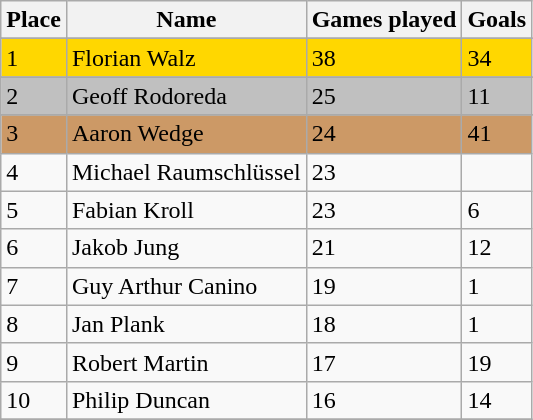<table class="wikitable float-left" style="text-align:left;">
<tr>
<th>Place</th>
<th>Name</th>
<th>Games played</th>
<th>Goals</th>
</tr>
<tr>
</tr>
<tr bgcolor="gold">
<td>1</td>
<td>Florian Walz  </td>
<td>38</td>
<td>34</td>
</tr>
<tr>
</tr>
<tr bgcolor="silver">
<td>2</td>
<td>Geoff Rodoreda </td>
<td>25</td>
<td>11</td>
</tr>
<tr>
</tr>
<tr bgcolor="#cc9966">
<td>3</td>
<td>Aaron Wedge </td>
<td>24</td>
<td>41</td>
</tr>
<tr>
<td>4</td>
<td>Michael Raumschlüssel </td>
<td>23</td>
</tr>
<tr>
<td>5</td>
<td>Fabian Kroll </td>
<td>23</td>
<td>6</td>
</tr>
<tr>
<td>6</td>
<td>Jakob Jung </td>
<td>21</td>
<td>12</td>
</tr>
<tr>
<td>7</td>
<td>Guy Arthur Canino </td>
<td>19</td>
<td>1</td>
</tr>
<tr>
<td>8</td>
<td>Jan Plank </td>
<td>18</td>
<td>1</td>
</tr>
<tr>
<td>9</td>
<td>Robert Martin </td>
<td>17</td>
<td>19</td>
</tr>
<tr>
<td>10</td>
<td>Philip Duncan  </td>
<td>16</td>
<td>14</td>
</tr>
<tr>
</tr>
</table>
